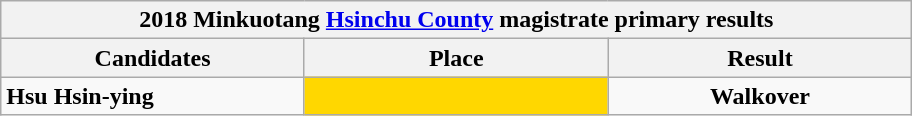<table class="wikitable collapsible">
<tr>
<th colspan="5" width=600>2018 Minkuotang <a href='#'>Hsinchu County</a> magistrate primary results</th>
</tr>
<tr>
<th width=80>Candidates</th>
<th width=80>Place</th>
<th width=80>Result</th>
</tr>
<tr>
<td><strong>Hsu Hsin-ying</strong></td>
<td style="background: #ffd700; text-align:center"><strong></strong></td>
<td style="text-align:center"><strong>Walkover</strong></td>
</tr>
</table>
